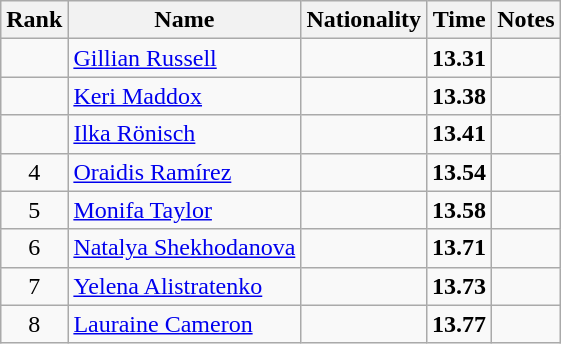<table class="wikitable sortable" style="text-align:center">
<tr>
<th>Rank</th>
<th>Name</th>
<th>Nationality</th>
<th>Time</th>
<th>Notes</th>
</tr>
<tr>
<td></td>
<td align=left><a href='#'>Gillian Russell</a></td>
<td align=left></td>
<td><strong>13.31</strong></td>
<td></td>
</tr>
<tr>
<td></td>
<td align=left><a href='#'>Keri Maddox</a></td>
<td align=left></td>
<td><strong>13.38</strong></td>
<td></td>
</tr>
<tr>
<td></td>
<td align=left><a href='#'>Ilka Rönisch</a></td>
<td align=left></td>
<td><strong>13.41</strong></td>
<td></td>
</tr>
<tr>
<td>4</td>
<td align=left><a href='#'>Oraidis Ramírez</a></td>
<td align=left></td>
<td><strong>13.54</strong></td>
<td></td>
</tr>
<tr>
<td>5</td>
<td align=left><a href='#'>Monifa Taylor</a></td>
<td align=left></td>
<td><strong>13.58</strong></td>
<td></td>
</tr>
<tr>
<td>6</td>
<td align=left><a href='#'>Natalya Shekhodanova</a></td>
<td align=left></td>
<td><strong>13.71</strong></td>
<td></td>
</tr>
<tr>
<td>7</td>
<td align=left><a href='#'>Yelena Alistratenko</a></td>
<td align=left></td>
<td><strong>13.73</strong></td>
<td></td>
</tr>
<tr>
<td>8</td>
<td align=left><a href='#'>Lauraine Cameron</a></td>
<td align=left></td>
<td><strong>13.77</strong></td>
<td></td>
</tr>
</table>
